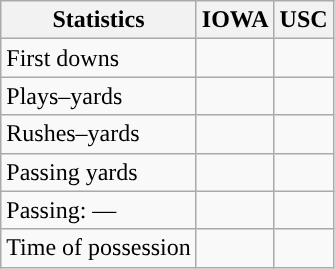<table class="wikitable" style="float:left">
<tr>
<th>Statistics</th>
<th>IOWA</th>
<th>USC</th>
</tr>
<tr>
<td>First downs</td>
<td></td>
<td></td>
</tr>
<tr>
<td>Plays–yards</td>
<td></td>
<td></td>
</tr>
<tr>
<td>Rushes–yards</td>
<td></td>
<td></td>
</tr>
<tr>
<td>Passing yards</td>
<td></td>
<td></td>
</tr>
<tr>
<td>Passing: ––</td>
<td></td>
<td></td>
</tr>
<tr>
<td>Time of possession</td>
<td></td>
<td></td>
</tr>
</table>
